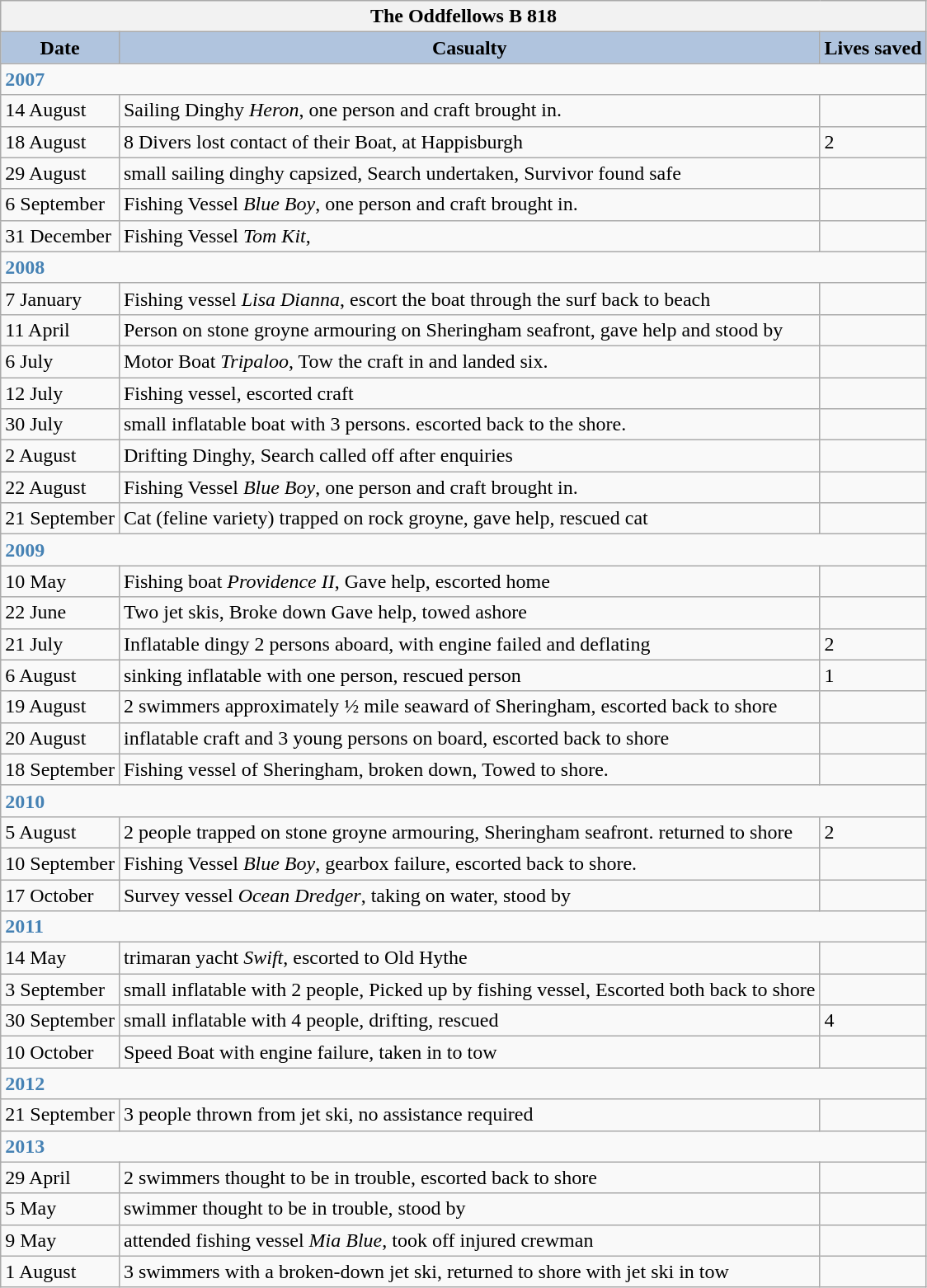<table class="wikitable">
<tr>
<th colspan="3">The Oddfellows B 818<br></th>
</tr>
<tr>
<th style="text-align: center; background: LightSteelBlue">Date</th>
<th style="text-align: center; background: LightSteelBlue">Casualty</th>
<th style="text-align: center; background: LightSteelBlue">Lives saved</th>
</tr>
<tr>
<td colspan="3" style="color:steelblue"><strong>2007</strong></td>
</tr>
<tr>
<td>14 August</td>
<td>Sailing Dinghy <em>Heron</em>, one person and craft brought in.</td>
<td></td>
</tr>
<tr>
<td>18 August</td>
<td>8 Divers lost contact of their Boat, at Happisburgh</td>
<td>2</td>
</tr>
<tr>
<td>29 August</td>
<td>small sailing dinghy capsized, Search undertaken, Survivor found safe</td>
<td></td>
</tr>
<tr>
<td>6 September</td>
<td>Fishing Vessel <em>Blue Boy</em>, one person and craft brought in.</td>
<td></td>
</tr>
<tr>
<td>31 December</td>
<td>Fishing Vessel <em>Tom Kit</em>,</td>
<td></td>
</tr>
<tr>
<td colspan="3" style="color:steelblue"><strong>2008</strong></td>
</tr>
<tr>
<td>7 January</td>
<td>Fishing vessel <em>Lisa Dianna</em>, escort the boat through the surf back to beach</td>
<td></td>
</tr>
<tr>
<td>11 April</td>
<td>Person on stone groyne armouring on Sheringham seafront, gave help and stood by</td>
<td></td>
</tr>
<tr>
<td>6 July</td>
<td>Motor Boat <em>Tripaloo</em>, Tow the craft in and landed six.</td>
<td></td>
</tr>
<tr>
<td>12 July</td>
<td>Fishing vessel, escorted craft</td>
<td></td>
</tr>
<tr>
<td>30 July</td>
<td>small inflatable boat with 3 persons. escorted back to the shore.</td>
<td></td>
</tr>
<tr>
<td>2 August</td>
<td>Drifting Dinghy, Search called off after enquiries</td>
<td></td>
</tr>
<tr>
<td>22 August</td>
<td>Fishing Vessel <em>Blue Boy</em>, one person and craft brought in.</td>
<td></td>
</tr>
<tr>
<td>21 September</td>
<td>Cat (feline variety) trapped on rock groyne, gave help, rescued cat</td>
<td></td>
</tr>
<tr>
<td colspan="3" style="color:steelblue"><strong>2009</strong></td>
</tr>
<tr>
<td>10 May</td>
<td>Fishing boat <em>Providence II</em>, Gave help, escorted home</td>
<td></td>
</tr>
<tr>
<td>22 June</td>
<td>Two jet skis, Broke down Gave help, towed ashore</td>
<td></td>
</tr>
<tr>
<td>21 July</td>
<td>Inflatable dingy 2 persons aboard, with engine failed and deflating</td>
<td>2</td>
</tr>
<tr>
<td>6 August</td>
<td>sinking inflatable with one person, rescued person</td>
<td>1</td>
</tr>
<tr>
<td>19 August</td>
<td>2 swimmers approximately ½ mile seaward of Sheringham, escorted back to shore</td>
<td></td>
</tr>
<tr>
<td>20 August</td>
<td>inflatable craft and 3 young persons on board, escorted back to shore</td>
<td></td>
</tr>
<tr>
<td>18 September</td>
<td>Fishing vessel of Sheringham, broken down, Towed to shore.</td>
<td></td>
</tr>
<tr>
<td colspan="3" style="color:steelblue"><strong>2010</strong></td>
</tr>
<tr>
<td>5 August</td>
<td>2 people trapped on stone groyne armouring, Sheringham seafront. returned to shore</td>
<td>2</td>
</tr>
<tr>
<td>10 September</td>
<td>Fishing Vessel <em>Blue Boy</em>, gearbox failure, escorted back to shore.</td>
<td></td>
</tr>
<tr>
<td>17 October</td>
<td>Survey vessel <em>Ocean Dredger</em>, taking on water, stood by</td>
<td></td>
</tr>
<tr>
<td colspan="3" style="color:steelblue"><strong>2011</strong></td>
</tr>
<tr>
<td>14 May</td>
<td>trimaran yacht <em>Swift</em>, escorted to Old Hythe</td>
<td></td>
</tr>
<tr>
<td>3 September</td>
<td>small inflatable with 2 people, Picked up by fishing vessel, Escorted both back to shore</td>
<td></td>
</tr>
<tr>
<td>30 September</td>
<td>small inflatable with 4 people, drifting, rescued</td>
<td>4</td>
</tr>
<tr>
<td>10 October</td>
<td>Speed Boat with engine failure, taken in to tow</td>
<td></td>
</tr>
<tr>
<td colspan="3" style="color:steelblue"><strong>2012</strong></td>
</tr>
<tr>
<td>21 September</td>
<td>3 people thrown from jet ski, no assistance required</td>
<td></td>
</tr>
<tr>
<td colspan="3" style="color:steelblue"><strong>2013</strong></td>
</tr>
<tr>
<td>29 April</td>
<td>2 swimmers thought to be in trouble, escorted back to shore</td>
<td></td>
</tr>
<tr>
<td>5 May</td>
<td>swimmer thought to be in trouble, stood by</td>
<td></td>
</tr>
<tr>
<td>9 May</td>
<td>attended fishing vessel <em>Mia Blue</em>, took off injured crewman</td>
<td></td>
</tr>
<tr>
<td>1 August</td>
<td>3 swimmers with a broken-down jet ski, returned to shore with jet ski in tow</td>
<td></td>
</tr>
</table>
